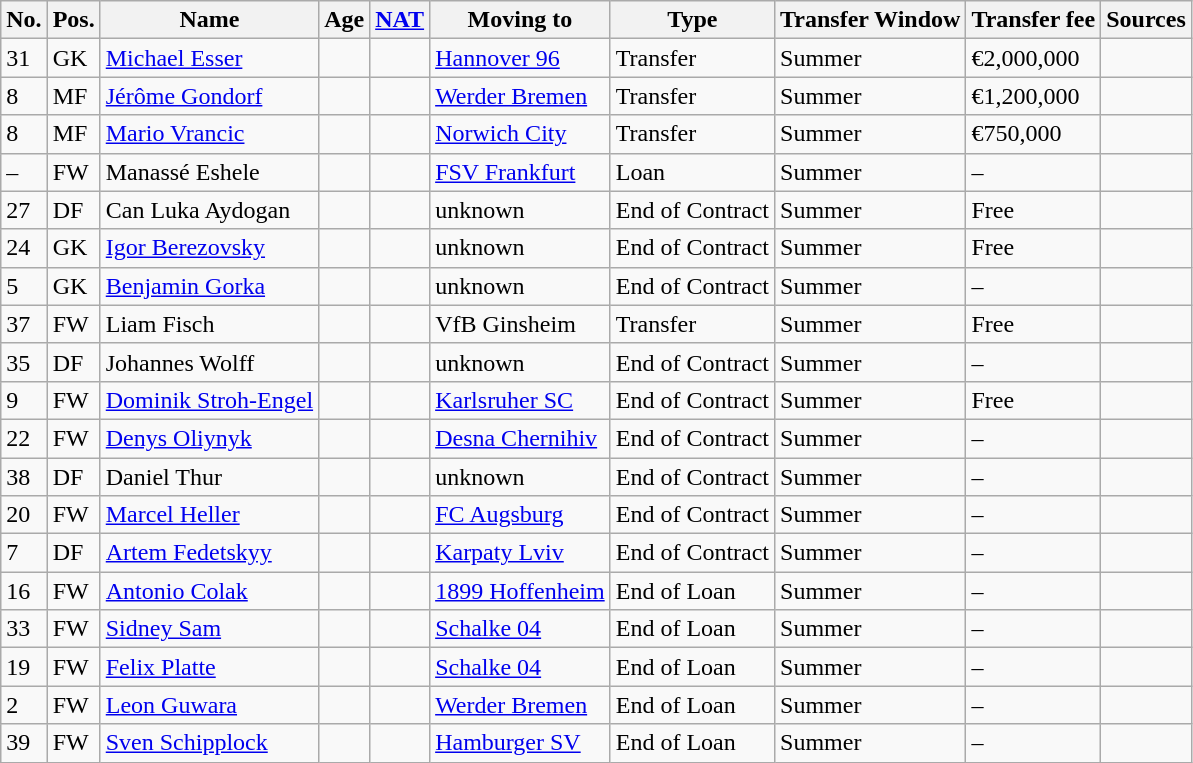<table class="wikitable">
<tr>
<th>No.</th>
<th>Pos.</th>
<th>Name</th>
<th>Age</th>
<th><a href='#'>NAT</a></th>
<th>Moving to</th>
<th>Type</th>
<th>Transfer Window</th>
<th>Transfer fee</th>
<th>Sources</th>
</tr>
<tr>
<td>31</td>
<td>GK</td>
<td><a href='#'>Michael Esser</a></td>
<td></td>
<td></td>
<td><a href='#'>Hannover 96</a></td>
<td>Transfer</td>
<td>Summer</td>
<td>€2,000,000</td>
<td></td>
</tr>
<tr>
<td>8</td>
<td>MF</td>
<td><a href='#'>Jérôme Gondorf</a></td>
<td></td>
<td></td>
<td><a href='#'>Werder Bremen</a></td>
<td>Transfer</td>
<td>Summer</td>
<td>€1,200,000</td>
<td></td>
</tr>
<tr>
<td>8</td>
<td>MF</td>
<td><a href='#'>Mario Vrancic</a></td>
<td></td>
<td></td>
<td><a href='#'>Norwich City</a></td>
<td>Transfer</td>
<td>Summer</td>
<td>€750,000</td>
<td></td>
</tr>
<tr>
<td>–</td>
<td>FW</td>
<td>Manassé Eshele</td>
<td></td>
<td></td>
<td><a href='#'>FSV Frankfurt</a></td>
<td>Loan</td>
<td>Summer</td>
<td>–</td>
<td></td>
</tr>
<tr>
<td>27</td>
<td>DF</td>
<td>Can Luka Aydogan</td>
<td></td>
<td></td>
<td>unknown</td>
<td>End of Contract</td>
<td>Summer</td>
<td>Free</td>
<td></td>
</tr>
<tr>
<td>24</td>
<td>GK</td>
<td><a href='#'>Igor Berezovsky</a></td>
<td></td>
<td></td>
<td>unknown</td>
<td>End of Contract</td>
<td>Summer</td>
<td>Free</td>
<td></td>
</tr>
<tr>
<td>5</td>
<td>GK</td>
<td><a href='#'>Benjamin Gorka</a></td>
<td></td>
<td></td>
<td>unknown</td>
<td>End of Contract</td>
<td>Summer</td>
<td>–</td>
<td></td>
</tr>
<tr>
<td>37</td>
<td>FW</td>
<td>Liam Fisch</td>
<td></td>
<td></td>
<td>VfB Ginsheim</td>
<td>Transfer</td>
<td>Summer</td>
<td>Free</td>
<td></td>
</tr>
<tr>
<td>35</td>
<td>DF</td>
<td>Johannes Wolff</td>
<td></td>
<td></td>
<td>unknown</td>
<td>End of Contract</td>
<td>Summer</td>
<td>–</td>
<td></td>
</tr>
<tr>
<td>9</td>
<td>FW</td>
<td><a href='#'>Dominik Stroh-Engel</a></td>
<td></td>
<td></td>
<td><a href='#'>Karlsruher SC</a></td>
<td>End of Contract</td>
<td>Summer</td>
<td>Free</td>
<td></td>
</tr>
<tr>
<td>22</td>
<td>FW</td>
<td><a href='#'>Denys Oliynyk</a></td>
<td></td>
<td></td>
<td><a href='#'>Desna Chernihiv</a></td>
<td>End of Contract</td>
<td>Summer</td>
<td>–</td>
<td></td>
</tr>
<tr>
<td>38</td>
<td>DF</td>
<td>Daniel Thur</td>
<td></td>
<td></td>
<td>unknown</td>
<td>End of Contract</td>
<td>Summer</td>
<td>–</td>
<td></td>
</tr>
<tr>
<td>20</td>
<td>FW</td>
<td><a href='#'>Marcel Heller</a></td>
<td></td>
<td></td>
<td><a href='#'>FC Augsburg</a></td>
<td>End of Contract</td>
<td>Summer</td>
<td>–</td>
<td></td>
</tr>
<tr>
<td>7</td>
<td>DF</td>
<td><a href='#'>Artem Fedetskyy</a></td>
<td></td>
<td></td>
<td><a href='#'>Karpaty Lviv</a></td>
<td>End of Contract</td>
<td>Summer</td>
<td>–</td>
<td></td>
</tr>
<tr>
<td>16</td>
<td>FW</td>
<td><a href='#'>Antonio Colak</a></td>
<td></td>
<td></td>
<td><a href='#'>1899 Hoffenheim</a></td>
<td>End of Loan</td>
<td>Summer</td>
<td>–</td>
<td></td>
</tr>
<tr>
<td>33</td>
<td>FW</td>
<td><a href='#'>Sidney Sam</a></td>
<td></td>
<td></td>
<td><a href='#'>Schalke 04</a></td>
<td>End of Loan</td>
<td>Summer</td>
<td>–</td>
<td></td>
</tr>
<tr>
<td>19</td>
<td>FW</td>
<td><a href='#'>Felix Platte</a></td>
<td></td>
<td></td>
<td><a href='#'>Schalke 04</a></td>
<td>End of Loan</td>
<td>Summer</td>
<td>–</td>
<td></td>
</tr>
<tr>
<td>2</td>
<td>FW</td>
<td><a href='#'>Leon Guwara</a></td>
<td></td>
<td></td>
<td><a href='#'>Werder Bremen</a></td>
<td>End of Loan</td>
<td>Summer</td>
<td>–</td>
<td></td>
</tr>
<tr>
<td>39</td>
<td>FW</td>
<td><a href='#'>Sven Schipplock</a></td>
<td></td>
<td></td>
<td><a href='#'>Hamburger SV</a></td>
<td>End of Loan</td>
<td>Summer</td>
<td>–</td>
<td></td>
</tr>
</table>
